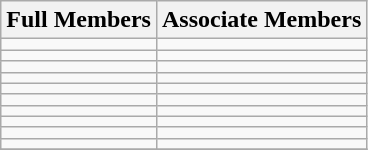<table class="wikitable" style="display: inline-table;">
<tr>
<th>Full Members</th>
<th>Associate Members</th>
</tr>
<tr>
<td></td>
<td></td>
</tr>
<tr>
<td></td>
<td></td>
</tr>
<tr>
<td></td>
<td></td>
</tr>
<tr>
<td></td>
<td></td>
</tr>
<tr>
<td></td>
<td></td>
</tr>
<tr>
<td></td>
<td></td>
</tr>
<tr>
<td></td>
<td></td>
</tr>
<tr>
<td></td>
<td></td>
</tr>
<tr>
<td></td>
<td></td>
</tr>
<tr>
<td></td>
<td></td>
</tr>
<tr>
</tr>
</table>
